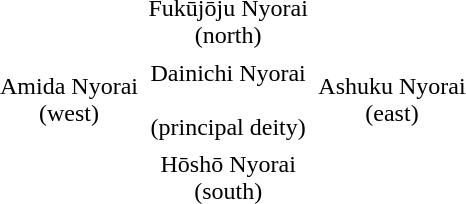<table border="0" cellspacing="5">
<tr>
<td></td>
<td align = "center">Fukūjōju Nyorai<br>(north)</td>
<td></td>
</tr>
<tr>
<td align = "center">Amida Nyorai<br>(west)</td>
<td align = "center">Dainichi Nyorai<br><br>(principal deity)</td>
<td align = "center">Ashuku Nyorai<br>(east)</td>
</tr>
<tr>
<td></td>
<td align = "center">Hōshō Nyorai<br>(south)</td>
<td></td>
</tr>
</table>
